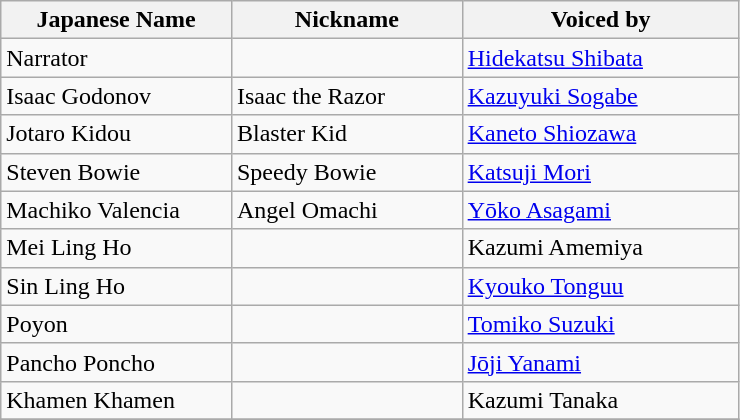<table class="wikitable">
<tr>
<th width=25%>Japanese Name</th>
<th width=25%>Nickname</th>
<th width=30%>Voiced by</th>
</tr>
<tr>
<td>Narrator</td>
<td></td>
<td><a href='#'>Hidekatsu Shibata</a></td>
</tr>
<tr>
<td>Isaac Godonov</td>
<td>Isaac the Razor</td>
<td><a href='#'>Kazuyuki Sogabe</a></td>
</tr>
<tr>
<td>Jotaro Kidou</td>
<td>Blaster Kid</td>
<td><a href='#'>Kaneto Shiozawa</a></td>
</tr>
<tr>
<td>Steven Bowie</td>
<td>Speedy Bowie</td>
<td><a href='#'>Katsuji Mori</a></td>
</tr>
<tr>
<td>Machiko Valencia</td>
<td>Angel Omachi</td>
<td><a href='#'>Yōko Asagami</a></td>
</tr>
<tr>
<td>Mei Ling Ho</td>
<td></td>
<td>Kazumi Amemiya</td>
</tr>
<tr>
<td>Sin Ling Ho</td>
<td></td>
<td><a href='#'>Kyouko Tonguu</a></td>
</tr>
<tr>
<td>Poyon</td>
<td></td>
<td><a href='#'>Tomiko Suzuki</a></td>
</tr>
<tr>
<td>Pancho Poncho</td>
<td></td>
<td><a href='#'>Jōji Yanami</a></td>
</tr>
<tr>
<td>Khamen Khamen</td>
<td></td>
<td>Kazumi Tanaka</td>
</tr>
<tr>
</tr>
</table>
